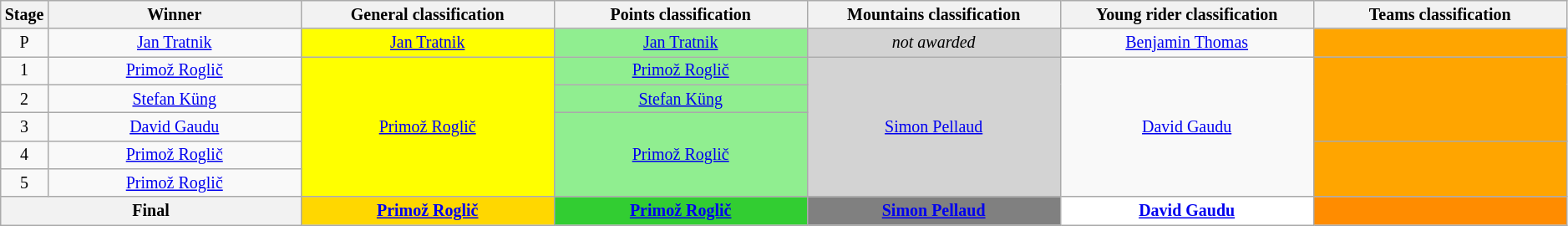<table class=wikitable style="text-align: center; font-size:smaller;">
<tr>
<th style="width:2%;">Stage</th>
<th style="width:16%;">Winner</th>
<th style="width:16%;">General classification<br></th>
<th style="width:16%;">Points classification<br></th>
<th style="width:16%;">Mountains classification<br></th>
<th style="width:16%;">Young rider classification<br></th>
<th style="width:16%;">Teams classification<br></th>
</tr>
<tr>
<td>P</td>
<td><a href='#'>Jan Tratnik</a></td>
<td style="background:yellow;"><a href='#'>Jan Tratnik</a></td>
<td style="background:lightgreen"><a href='#'>Jan Tratnik</a></td>
<td style="background:lightgrey"><em>not awarded</em></td>
<td style="background:offwhite;"><a href='#'>Benjamin Thomas</a></td>
<td style="background:orange;"></td>
</tr>
<tr>
<td>1</td>
<td><a href='#'>Primož Roglič</a></td>
<td style="background:yellow;" rowspan=5><a href='#'>Primož Roglič</a></td>
<td style="background:lightgreen"><a href='#'>Primož Roglič</a></td>
<td style="background:lightgrey" rowspan=5><a href='#'>Simon Pellaud</a></td>
<td style="background:offwhite;" rowspan=5><a href='#'>David Gaudu</a></td>
<td style="background:orange;" rowspan=3></td>
</tr>
<tr>
<td>2</td>
<td><a href='#'>Stefan Küng</a></td>
<td style="background:lightgreen"><a href='#'>Stefan Küng</a></td>
</tr>
<tr>
<td>3</td>
<td><a href='#'>David Gaudu</a></td>
<td style="background:lightgreen" rowspan=3><a href='#'>Primož Roglič</a></td>
</tr>
<tr>
<td>4</td>
<td><a href='#'>Primož Roglič</a></td>
<td style="background:orange;" rowspan=2></td>
</tr>
<tr>
<td>5</td>
<td><a href='#'>Primož Roglič</a></td>
</tr>
<tr>
<th colspan=2>Final</th>
<th style="background:gold;"><a href='#'>Primož Roglič</a></th>
<th style="background:limegreen;"><a href='#'>Primož Roglič</a></th>
<th style="background:grey;"><a href='#'>Simon Pellaud</a></th>
<th style="background:white;"><a href='#'>David Gaudu</a></th>
<th style="background:#FF8C00;"></th>
</tr>
</table>
